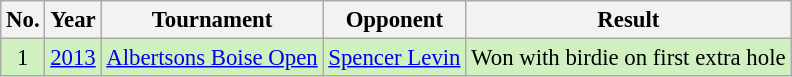<table class="wikitable" style="font-size:95%;">
<tr>
<th>No.</th>
<th>Year</th>
<th>Tournament</th>
<th>Opponent</th>
<th>Result</th>
</tr>
<tr style="background:#d0f0c0;">
<td align=center>1</td>
<td><a href='#'>2013</a></td>
<td><a href='#'>Albertsons Boise Open</a></td>
<td> <a href='#'>Spencer Levin</a></td>
<td>Won with birdie on first extra hole</td>
</tr>
</table>
